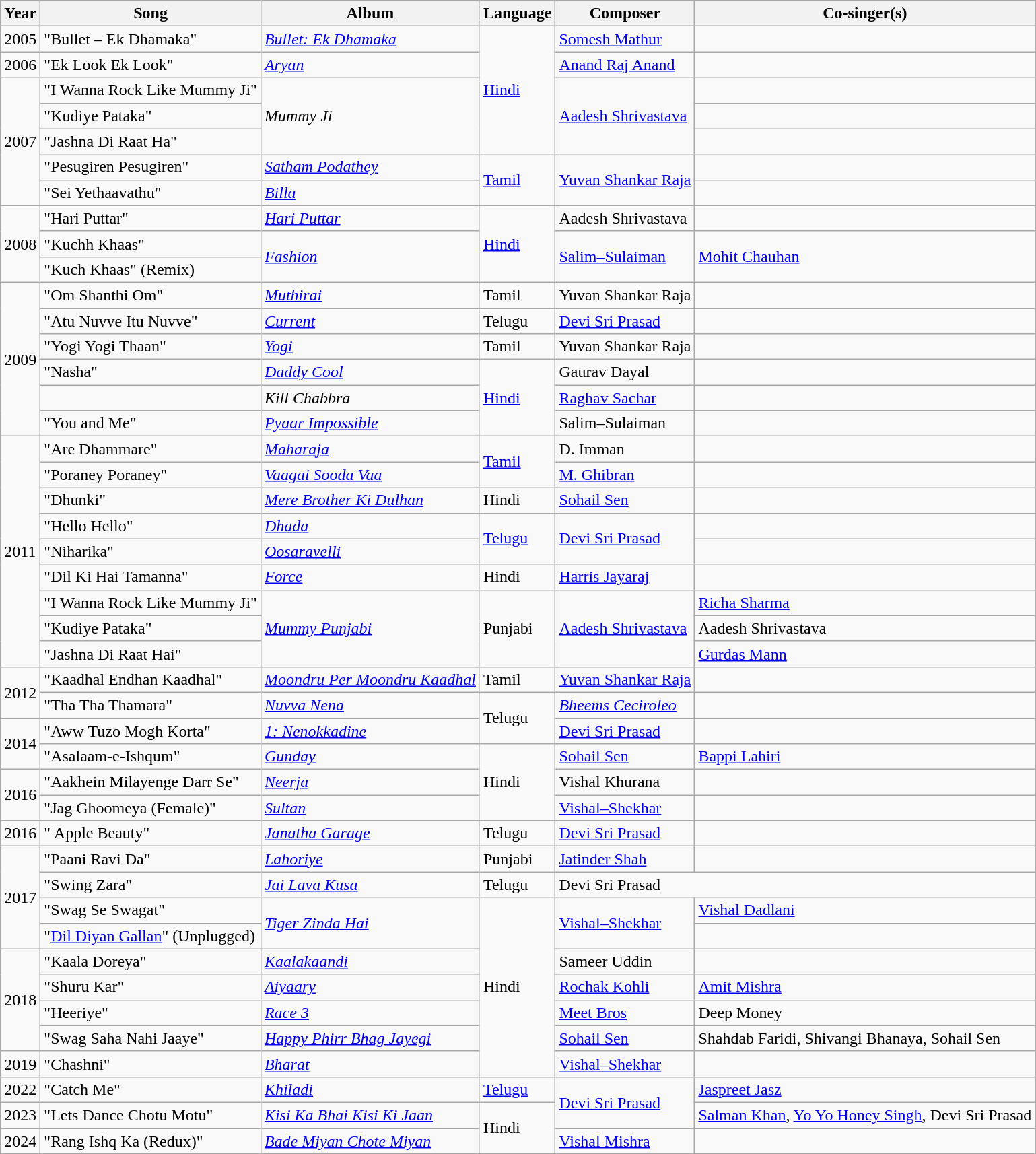<table class="wikitable">
<tr>
<th>Year</th>
<th>Song</th>
<th>Album</th>
<th>Language</th>
<th>Composer</th>
<th>Co-singer(s)</th>
</tr>
<tr>
<td>2005</td>
<td>"Bullet – Ek Dhamaka"</td>
<td><em><a href='#'>Bullet: Ek Dhamaka</a></em></td>
<td rowspan="5"><a href='#'>Hindi</a></td>
<td><a href='#'>Somesh Mathur</a></td>
<td></td>
</tr>
<tr>
<td>2006</td>
<td>"Ek Look Ek Look"</td>
<td><em><a href='#'>Aryan</a></em></td>
<td><a href='#'>Anand Raj Anand</a></td>
<td></td>
</tr>
<tr>
<td rowspan="5">2007</td>
<td>"I Wanna Rock Like Mummy Ji"</td>
<td rowspan="3"><em>Mummy Ji</em></td>
<td rowspan="3"><a href='#'>Aadesh Shrivastava</a></td>
<td></td>
</tr>
<tr>
<td>"Kudiye Pataka"</td>
<td></td>
</tr>
<tr>
<td>"Jashna Di Raat Ha"</td>
<td></td>
</tr>
<tr>
<td>"Pesugiren Pesugiren"</td>
<td><em><a href='#'>Satham Podathey</a></em></td>
<td rowspan=2><a href='#'>Tamil</a></td>
<td rowspan="2"><a href='#'>Yuvan Shankar Raja</a></td>
<td></td>
</tr>
<tr>
<td>"Sei Yethaavathu"</td>
<td><em><a href='#'>Billa</a></em></td>
<td></td>
</tr>
<tr>
<td rowspan="3">2008</td>
<td>"Hari Puttar"</td>
<td><em><a href='#'>Hari Puttar</a></em></td>
<td rowspan="3"><a href='#'>Hindi</a></td>
<td>Aadesh Shrivastava</td>
<td></td>
</tr>
<tr>
<td>"Kuchh Khaas"</td>
<td rowspan="2"><em><a href='#'>Fashion</a></em></td>
<td rowspan="2"><a href='#'>Salim–Sulaiman</a></td>
<td rowspan="2"><a href='#'>Mohit Chauhan</a></td>
</tr>
<tr>
<td>"Kuch Khaas" (Remix)</td>
</tr>
<tr>
<td rowspan=6>2009</td>
<td>"Om Shanthi Om"</td>
<td><em><a href='#'>Muthirai</a></em></td>
<td>Tamil</td>
<td>Yuvan Shankar Raja</td>
<td></td>
</tr>
<tr>
<td>"Atu Nuvve Itu Nuvve"</td>
<td><em><a href='#'>Current</a></em></td>
<td>Telugu</td>
<td><a href='#'>Devi Sri Prasad</a></td>
<td></td>
</tr>
<tr>
<td>"Yogi Yogi Thaan"</td>
<td><em><a href='#'>Yogi</a></em></td>
<td>Tamil</td>
<td>Yuvan Shankar Raja</td>
<td></td>
</tr>
<tr>
<td>"Nasha"</td>
<td><em><a href='#'>Daddy Cool</a></em></td>
<td rowspan=3><a href='#'>Hindi</a></td>
<td>Gaurav Dayal</td>
<td></td>
</tr>
<tr>
<td></td>
<td><em>Kill Chabbra</em></td>
<td><a href='#'>Raghav Sachar</a></td>
<td></td>
</tr>
<tr>
<td>"You and Me"</td>
<td><em><a href='#'>Pyaar Impossible</a></em></td>
<td>Salim–Sulaiman</td>
<td></td>
</tr>
<tr>
<td rowspan=9>2011</td>
<td>"Are Dhammare"</td>
<td><em><a href='#'>Maharaja</a></em></td>
<td rowspan=2><a href='#'>Tamil</a></td>
<td>D. Imman</td>
<td></td>
</tr>
<tr>
<td>"Poraney Poraney"</td>
<td><em><a href='#'>Vaagai Sooda Vaa</a></em></td>
<td><a href='#'>M. Ghibran</a></td>
<td></td>
</tr>
<tr>
<td>"Dhunki"</td>
<td><em><a href='#'>Mere Brother Ki Dulhan</a></em></td>
<td>Hindi</td>
<td><a href='#'>Sohail Sen</a></td>
<td></td>
</tr>
<tr>
<td>"Hello Hello"</td>
<td><em><a href='#'>Dhada</a></em></td>
<td rowspan=2><a href='#'>Telugu</a></td>
<td rowspan="2"><a href='#'>Devi Sri Prasad</a></td>
<td></td>
</tr>
<tr>
<td>"Niharika"</td>
<td><em><a href='#'>Oosaravelli</a></em></td>
<td></td>
</tr>
<tr>
<td>"Dil Ki Hai Tamanna"</td>
<td><em><a href='#'>Force</a></em></td>
<td>Hindi</td>
<td><a href='#'>Harris Jayaraj</a></td>
<td></td>
</tr>
<tr>
<td>"I Wanna Rock Like Mummy Ji"</td>
<td rowspan=3><em><a href='#'>Mummy Punjabi</a></em></td>
<td rowspan=3>Punjabi</td>
<td rowspan=3><a href='#'>Aadesh Shrivastava</a></td>
<td><a href='#'>Richa Sharma</a></td>
</tr>
<tr>
<td>"Kudiye Pataka"</td>
<td>Aadesh Shrivastava</td>
</tr>
<tr>
<td>"Jashna Di Raat Hai"</td>
<td><a href='#'>Gurdas Mann</a></td>
</tr>
<tr>
<td rowspan="2">2012</td>
<td>"Kaadhal Endhan Kaadhal"</td>
<td><em><a href='#'>Moondru Per Moondru Kaadhal</a></em></td>
<td>Tamil</td>
<td><a href='#'>Yuvan Shankar Raja</a></td>
<td></td>
</tr>
<tr>
<td>"Tha Tha Thamara"</td>
<td><em><a href='#'>Nuvva Nena</a></em></td>
<td rowspan="2">Telugu</td>
<td><em><a href='#'>Bheems Ceciroleo</a></em></td>
<td></td>
</tr>
<tr>
<td rowspan=2>2014</td>
<td>"Aww Tuzo Mogh Korta"</td>
<td><em><a href='#'>1: Nenokkadine</a></em></td>
<td><a href='#'>Devi Sri Prasad</a></td>
<td></td>
</tr>
<tr>
<td>"Asalaam-e-Ishqum"</td>
<td><em><a href='#'>Gunday</a></em></td>
<td rowspan="3">Hindi</td>
<td><a href='#'>Sohail Sen</a></td>
<td><a href='#'>Bappi Lahiri</a></td>
</tr>
<tr>
<td rowspan="2">2016</td>
<td>"Aakhein Milayenge Darr Se"</td>
<td><em><a href='#'>Neerja</a></em></td>
<td>Vishal Khurana</td>
<td></td>
</tr>
<tr>
<td>"Jag Ghoomeya (Female)"</td>
<td><em><a href='#'>Sultan</a></em></td>
<td><a href='#'>Vishal–Shekhar</a></td>
<td></td>
</tr>
<tr>
<td>2016</td>
<td>" Apple Beauty"</td>
<td><em><a href='#'>Janatha Garage</a></em></td>
<td>Telugu</td>
<td><a href='#'>Devi Sri Prasad</a></td>
<td></td>
</tr>
<tr>
<td rowspan="4">2017</td>
<td>"Paani Ravi Da"</td>
<td><em><a href='#'>Lahoriye</a></em></td>
<td>Punjabi</td>
<td><a href='#'>Jatinder Shah</a></td>
<td></td>
</tr>
<tr>
<td>"Swing Zara"</td>
<td><em><a href='#'>Jai Lava Kusa</a></em></td>
<td>Telugu</td>
<td colspan="2">Devi Sri Prasad</td>
</tr>
<tr>
<td>"Swag Se Swagat"</td>
<td rowspan="2"><em><a href='#'>Tiger Zinda Hai</a></em></td>
<td rowspan="7">Hindi</td>
<td rowspan="2"><a href='#'>Vishal–Shekhar</a></td>
<td><a href='#'>Vishal Dadlani</a></td>
</tr>
<tr>
<td>"<a href='#'>Dil Diyan Gallan</a>" (Unplugged)</td>
<td></td>
</tr>
<tr>
<td rowspan="4">2018</td>
<td>"Kaala Doreya"</td>
<td><em><a href='#'>Kaalakaandi</a></em></td>
<td>Sameer Uddin</td>
<td></td>
</tr>
<tr>
<td>"Shuru Kar"</td>
<td><em><a href='#'>Aiyaary</a></em></td>
<td><a href='#'>Rochak Kohli</a></td>
<td><a href='#'>Amit Mishra</a></td>
</tr>
<tr>
<td>"Heeriye"</td>
<td><em><a href='#'>Race 3</a></em></td>
<td><a href='#'>Meet Bros</a></td>
<td>Deep Money</td>
</tr>
<tr>
<td>"Swag Saha Nahi Jaaye"</td>
<td><em><a href='#'>Happy Phirr Bhag Jayegi</a></em></td>
<td><a href='#'>Sohail Sen</a></td>
<td>Shahdab Faridi, Shivangi Bhanaya, Sohail Sen</td>
</tr>
<tr>
<td>2019</td>
<td>"Chashni"</td>
<td><em><a href='#'>Bharat</a></em></td>
<td><a href='#'>Vishal–Shekhar</a></td>
<td></td>
</tr>
<tr>
<td>2022</td>
<td>"Catch Me"</td>
<td><em> <a href='#'>Khiladi</a></em></td>
<td><a href='#'>Telugu</a></td>
<td rowspan=2><a href='#'>Devi Sri Prasad</a></td>
<td><a href='#'>Jaspreet Jasz</a></td>
</tr>
<tr>
<td>2023</td>
<td>"Lets Dance Chotu Motu"</td>
<td><em><a href='#'>Kisi Ka Bhai Kisi Ki Jaan</a></em></td>
<td rowspan=2>Hindi</td>
<td><a href='#'>Salman Khan</a>, <a href='#'>Yo Yo Honey Singh</a>, Devi Sri Prasad</td>
</tr>
<tr>
<td>2024</td>
<td>"Rang Ishq Ka (Redux)"</td>
<td><em><a href='#'>Bade Miyan Chote Miyan</a></em></td>
<td><a href='#'>Vishal Mishra</a></td>
<td></td>
</tr>
</table>
